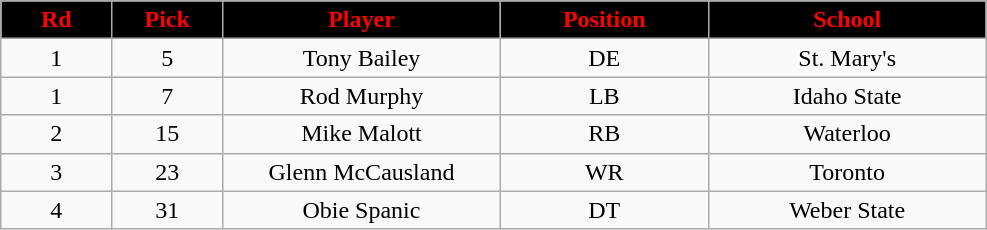<table class="wikitable sortable">
<tr>
<th style="background:black;color:#FF0000;"  width="8%">Rd</th>
<th style="background:black;color:#FF0000;"  width="8%">Pick</th>
<th style="background:black;color:#FF0000;"  width="20%">Player</th>
<th style="background:black;color:#FF0000;"  width="15%">Position</th>
<th style="background:black;color:#FF0000;"  width="20%">School</th>
</tr>
<tr align="center">
<td align=center>1</td>
<td>5</td>
<td>Tony Bailey</td>
<td>DE</td>
<td>St. Mary's</td>
</tr>
<tr align="center">
<td align=center>1</td>
<td>7</td>
<td>Rod Murphy</td>
<td>LB</td>
<td>Idaho State</td>
</tr>
<tr align="center">
<td align=center>2</td>
<td>15</td>
<td>Mike Malott</td>
<td>RB</td>
<td>Waterloo</td>
</tr>
<tr align="center">
<td align=center>3</td>
<td>23</td>
<td>Glenn McCausland</td>
<td>WR</td>
<td>Toronto</td>
</tr>
<tr align="center">
<td align=center>4</td>
<td>31</td>
<td>Obie Spanic</td>
<td>DT</td>
<td>Weber State</td>
</tr>
</table>
